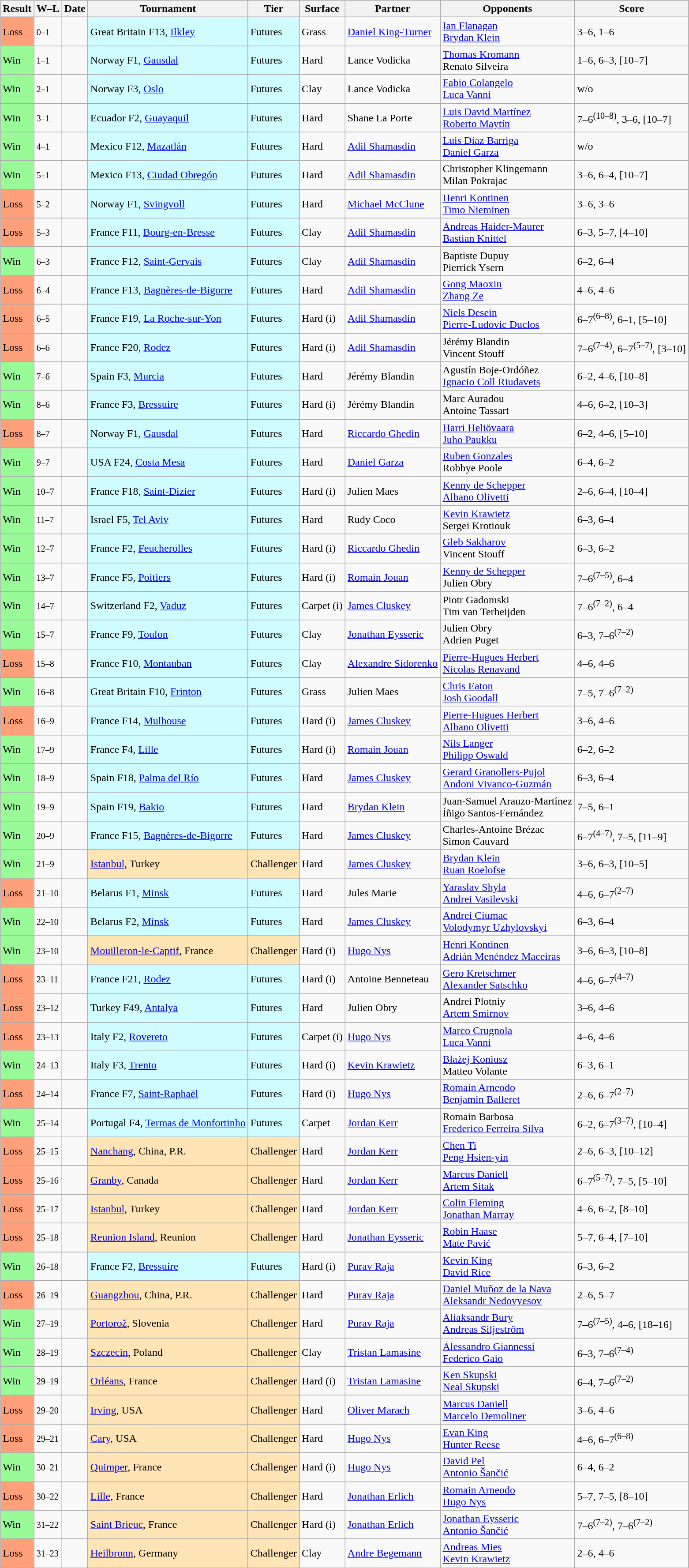<table class="sortable wikitable">
<tr>
<th>Result</th>
<th class="unsortable">W–L</th>
<th>Date</th>
<th>Tournament</th>
<th>Tier</th>
<th>Surface</th>
<th>Partner</th>
<th>Opponents</th>
<th class="unsortable">Score</th>
</tr>
<tr>
<td bgcolor=FFA07A>Loss</td>
<td><small>0–1</small></td>
<td></td>
<td style="background:#cffcff;">Great Britain F13, <a href='#'>Ilkley</a></td>
<td style="background:#cffcff;">Futures</td>
<td>Grass</td>
<td> <a href='#'>Daniel King-Turner</a></td>
<td> <a href='#'>Ian Flanagan</a><br> <a href='#'>Brydan Klein</a></td>
<td>3–6, 1–6</td>
</tr>
<tr>
<td bgcolor=98fb98>Win</td>
<td><small>1–1</small></td>
<td></td>
<td style="background:#cffcff;">Norway F1, <a href='#'>Gausdal</a></td>
<td style="background:#cffcff;">Futures</td>
<td>Hard</td>
<td> Lance Vodicka</td>
<td> <a href='#'>Thomas Kromann</a><br> Renato Silveira</td>
<td>1–6, 6–3, [10–7]</td>
</tr>
<tr>
<td bgcolor=98fb98>Win</td>
<td><small>2–1</small></td>
<td></td>
<td style="background:#cffcff;">Norway F3, <a href='#'>Oslo</a></td>
<td style="background:#cffcff;">Futures</td>
<td>Clay</td>
<td> Lance Vodicka</td>
<td> <a href='#'>Fabio Colangelo</a><br> <a href='#'>Luca Vanni</a></td>
<td>w/o</td>
</tr>
<tr>
<td bgcolor=98fb98>Win</td>
<td><small>3–1</small></td>
<td></td>
<td style="background:#cffcff;">Ecuador F2, <a href='#'>Guayaquil</a></td>
<td style="background:#cffcff;">Futures</td>
<td>Hard</td>
<td> Shane La Porte</td>
<td> <a href='#'>Luis David Martínez</a><br> <a href='#'>Roberto Maytín</a></td>
<td>7–6<sup>(10–8)</sup>, 3–6, [10–7]</td>
</tr>
<tr>
<td bgcolor=98fb98>Win</td>
<td><small>4–1</small></td>
<td></td>
<td style="background:#cffcff;">Mexico F12, <a href='#'>Mazatlán</a></td>
<td style="background:#cffcff;">Futures</td>
<td>Hard</td>
<td> <a href='#'>Adil Shamasdin</a></td>
<td> <a href='#'>Luis Díaz Barriga</a><br> <a href='#'>Daniel Garza</a></td>
<td>w/o</td>
</tr>
<tr>
<td bgcolor=98fb98>Win</td>
<td><small>5–1</small></td>
<td></td>
<td style="background:#cffcff;">Mexico F13, <a href='#'>Ciudad Obregón</a></td>
<td style="background:#cffcff;">Futures</td>
<td>Hard</td>
<td> <a href='#'>Adil Shamasdin</a></td>
<td> Christopher Klingemann<br> Milan Pokrajac</td>
<td>3–6, 6–4, [10–7]</td>
</tr>
<tr>
<td bgcolor=FFA07A>Loss</td>
<td><small>5–2</small></td>
<td></td>
<td style="background:#cffcff;">Norway F1, <a href='#'>Svingvoll</a></td>
<td style="background:#cffcff;">Futures</td>
<td>Hard</td>
<td> <a href='#'>Michael McClune</a></td>
<td> <a href='#'>Henri Kontinen</a><br> <a href='#'>Timo Nieminen</a></td>
<td>3–6, 3–6</td>
</tr>
<tr>
<td bgcolor=FFA07A>Loss</td>
<td><small>5–3</small></td>
<td></td>
<td style="background:#cffcff;">France F11, <a href='#'>Bourg-en-Bresse</a></td>
<td style="background:#cffcff;">Futures</td>
<td>Clay</td>
<td> <a href='#'>Adil Shamasdin</a></td>
<td> <a href='#'>Andreas Haider-Maurer</a><br> <a href='#'>Bastian Knittel</a></td>
<td>6–3, 5–7, [4–10]</td>
</tr>
<tr>
<td bgcolor=98fb98>Win</td>
<td><small>6–3</small></td>
<td></td>
<td style="background:#cffcff;">France F12, <a href='#'>Saint-Gervais</a></td>
<td style="background:#cffcff;">Futures</td>
<td>Clay</td>
<td> <a href='#'>Adil Shamasdin</a></td>
<td> Baptiste Dupuy<br> Pierrick Ysern</td>
<td>6–2, 6–4</td>
</tr>
<tr>
<td bgcolor=FFA07A>Loss</td>
<td><small>6–4</small></td>
<td></td>
<td style="background:#cffcff;">France F13, <a href='#'>Bagnères-de-Bigorre</a></td>
<td style="background:#cffcff;">Futures</td>
<td>Hard</td>
<td> <a href='#'>Adil Shamasdin</a></td>
<td> <a href='#'>Gong Maoxin</a><br> <a href='#'>Zhang Ze</a></td>
<td>4–6, 4–6</td>
</tr>
<tr>
<td bgcolor=FFA07A>Loss</td>
<td><small>6–5</small></td>
<td></td>
<td style="background:#cffcff;">France F19, <a href='#'>La Roche-sur-Yon</a></td>
<td style="background:#cffcff;">Futures</td>
<td>Hard (i)</td>
<td> <a href='#'>Adil Shamasdin</a></td>
<td> <a href='#'>Niels Desein</a><br> <a href='#'>Pierre-Ludovic Duclos</a></td>
<td>6–7<sup>(6–8)</sup>, 6–1, [5–10]</td>
</tr>
<tr>
<td bgcolor=FFA07A>Loss</td>
<td><small>6–6</small></td>
<td></td>
<td style="background:#cffcff;">France F20, <a href='#'>Rodez</a></td>
<td style="background:#cffcff;">Futures</td>
<td>Hard (i)</td>
<td> <a href='#'>Adil Shamasdin</a></td>
<td> Jérémy Blandin<br> Vincent Stouff</td>
<td>7–6<sup>(7–4)</sup>, 6–7<sup>(5–7)</sup>, [3–10]</td>
</tr>
<tr>
<td bgcolor=98fb98>Win</td>
<td><small>7–6</small></td>
<td></td>
<td style="background:#cffcff;">Spain F3, <a href='#'>Murcia</a></td>
<td style="background:#cffcff;">Futures</td>
<td>Hard</td>
<td> Jérémy Blandin</td>
<td> Agustín Boje-Ordóñez<br> <a href='#'>Ignacio Coll Riudavets</a></td>
<td>6–2, 4–6, [10–8]</td>
</tr>
<tr>
<td bgcolor=98fb98>Win</td>
<td><small>8–6</small></td>
<td></td>
<td style="background:#cffcff;">France F3, <a href='#'>Bressuire</a></td>
<td style="background:#cffcff;">Futures</td>
<td>Hard (i)</td>
<td> Jérémy Blandin</td>
<td> Marc Auradou<br> Antoine Tassart</td>
<td>4–6, 6–2, [10–3]</td>
</tr>
<tr>
<td bgcolor=FFA07A>Loss</td>
<td><small>8–7</small></td>
<td></td>
<td style="background:#cffcff;">Norway F1, <a href='#'>Gausdal</a></td>
<td style="background:#cffcff;">Futures</td>
<td>Hard</td>
<td> <a href='#'>Riccardo Ghedin</a></td>
<td> <a href='#'>Harri Heliövaara</a><br> <a href='#'>Juho Paukku</a></td>
<td>6–2, 4–6, [5–10]</td>
</tr>
<tr>
<td bgcolor=98fb98>Win</td>
<td><small>9–7</small></td>
<td></td>
<td style="background:#cffcff;">USA F24, <a href='#'>Costa Mesa</a></td>
<td style="background:#cffcff;">Futures</td>
<td>Hard</td>
<td> <a href='#'>Daniel Garza</a></td>
<td> <a href='#'>Ruben Gonzales</a><br> Robbye Poole</td>
<td>6–4, 6–2</td>
</tr>
<tr>
<td bgcolor=98fb98>Win</td>
<td><small>10–7</small></td>
<td></td>
<td style="background:#cffcff;">France F18, <a href='#'>Saint-Dizier</a></td>
<td style="background:#cffcff;">Futures</td>
<td>Hard (i)</td>
<td> Julien Maes</td>
<td> <a href='#'>Kenny de Schepper</a><br> <a href='#'>Albano Olivetti</a></td>
<td>2–6, 6–4, [10–4]</td>
</tr>
<tr>
<td bgcolor=98fb98>Win</td>
<td><small>11–7</small></td>
<td></td>
<td style="background:#cffcff;">Israel F5, <a href='#'>Tel Aviv</a></td>
<td style="background:#cffcff;">Futures</td>
<td>Hard</td>
<td> Rudy Coco</td>
<td> <a href='#'>Kevin Krawietz</a><br> Sergei Krotiouk</td>
<td>6–3, 6–4</td>
</tr>
<tr>
<td bgcolor=98fb98>Win</td>
<td><small>12–7</small></td>
<td></td>
<td style="background:#cffcff;">France F2, <a href='#'>Feucherolles</a></td>
<td style="background:#cffcff;">Futures</td>
<td>Hard (i)</td>
<td> <a href='#'>Riccardo Ghedin</a></td>
<td> <a href='#'>Gleb Sakharov</a><br> Vincent Stouff</td>
<td>6–3, 6–2</td>
</tr>
<tr>
<td bgcolor=98fb98>Win</td>
<td><small>13–7</small></td>
<td></td>
<td style="background:#cffcff;">France F5, <a href='#'>Poitiers</a></td>
<td style="background:#cffcff;">Futures</td>
<td>Hard (i)</td>
<td> <a href='#'>Romain Jouan</a></td>
<td> <a href='#'>Kenny de Schepper</a><br> Julien Obry</td>
<td>7–6<sup>(7–5)</sup>, 6–4</td>
</tr>
<tr>
<td bgcolor=98fb98>Win</td>
<td><small>14–7</small></td>
<td></td>
<td style="background:#cffcff;">Switzerland F2, <a href='#'>Vaduz</a></td>
<td style="background:#cffcff;">Futures</td>
<td>Carpet (i)</td>
<td> <a href='#'>James Cluskey</a></td>
<td> Piotr Gadomski<br> Tim van Terheijden</td>
<td>7–6<sup>(7–2)</sup>, 6–4</td>
</tr>
<tr>
<td bgcolor=98fb98>Win</td>
<td><small>15–7</small></td>
<td></td>
<td style="background:#cffcff;">France F9, <a href='#'>Toulon</a></td>
<td style="background:#cffcff;">Futures</td>
<td>Clay</td>
<td> <a href='#'>Jonathan Eysseric</a></td>
<td> Julien Obry<br> Adrien Puget</td>
<td>6–3, 7–6<sup>(7–2)</sup></td>
</tr>
<tr>
<td bgcolor=FFA07A>Loss</td>
<td><small>15–8</small></td>
<td></td>
<td style="background:#cffcff;">France F10, <a href='#'>Montauban</a></td>
<td style="background:#cffcff;">Futures</td>
<td>Clay</td>
<td> <a href='#'>Alexandre Sidorenko</a></td>
<td> <a href='#'>Pierre-Hugues Herbert</a><br> <a href='#'>Nicolas Renavand</a></td>
<td>4–6, 4–6</td>
</tr>
<tr>
<td bgcolor=98fb98>Win</td>
<td><small>16–8</small></td>
<td></td>
<td style="background:#cffcff;">Great Britain F10, <a href='#'>Frinton</a></td>
<td style="background:#cffcff;">Futures</td>
<td>Grass</td>
<td> Julien Maes</td>
<td> <a href='#'>Chris Eaton</a><br> <a href='#'>Josh Goodall</a></td>
<td>7–5, 7–6<sup>(7–2)</sup></td>
</tr>
<tr>
<td bgcolor=FFA07A>Loss</td>
<td><small>16–9</small></td>
<td></td>
<td style="background:#cffcff;">France F14, <a href='#'>Mulhouse</a></td>
<td style="background:#cffcff;">Futures</td>
<td>Hard (i)</td>
<td> <a href='#'>James Cluskey</a></td>
<td> <a href='#'>Pierre-Hugues Herbert</a><br> <a href='#'>Albano Olivetti</a></td>
<td>3–6, 4–6</td>
</tr>
<tr>
<td bgcolor=98fb98>Win</td>
<td><small>17–9</small></td>
<td></td>
<td style="background:#cffcff;">France F4, <a href='#'>Lille</a></td>
<td style="background:#cffcff;">Futures</td>
<td>Hard (i)</td>
<td> <a href='#'>Romain Jouan</a></td>
<td> <a href='#'>Nils Langer</a><br> <a href='#'>Philipp Oswald</a></td>
<td>6–2, 6–2</td>
</tr>
<tr>
<td bgcolor=98fb98>Win</td>
<td><small>18–9</small></td>
<td></td>
<td style="background:#cffcff;">Spain F18, <a href='#'>Palma del Río</a></td>
<td style="background:#cffcff;">Futures</td>
<td>Hard</td>
<td> <a href='#'>James Cluskey</a></td>
<td> <a href='#'>Gerard Granollers-Pujol</a><br> <a href='#'>Andoni Vivanco-Guzmán</a></td>
<td>6–3, 6–4</td>
</tr>
<tr>
<td bgcolor=98fb98>Win</td>
<td><small>19–9</small></td>
<td></td>
<td style="background:#cffcff;">Spain F19, <a href='#'>Bakio</a></td>
<td style="background:#cffcff;">Futures</td>
<td>Hard</td>
<td> <a href='#'>Brydan Klein</a></td>
<td> Juan-Samuel Arauzo-Martínez<br> Íñigo Santos-Fernández</td>
<td>7–5, 6–1</td>
</tr>
<tr>
<td bgcolor=98fb98>Win</td>
<td><small>20–9</small></td>
<td></td>
<td style="background:#cffcff;">France F15, <a href='#'>Bagnères-de-Bigorre</a></td>
<td style="background:#cffcff;">Futures</td>
<td>Hard</td>
<td> <a href='#'>James Cluskey</a></td>
<td> Charles-Antoine Brézac<br> Simon Cauvard</td>
<td>6–7<sup>(4–7)</sup>, 7–5, [11–9]</td>
</tr>
<tr>
<td bgcolor=98fb98>Win</td>
<td><small>21–9</small></td>
<td><a href='#'></a></td>
<td style="background:moccasin;"><a href='#'>Istanbul</a>, Turkey</td>
<td style="background:moccasin;">Challenger</td>
<td>Hard</td>
<td> <a href='#'>James Cluskey</a></td>
<td> <a href='#'>Brydan Klein</a><br> <a href='#'>Ruan Roelofse</a></td>
<td>3–6, 6–3, [10–5]</td>
</tr>
<tr>
<td bgcolor=FFA07A>Loss</td>
<td><small>21–10</small></td>
<td></td>
<td style="background:#cffcff;">Belarus F1, <a href='#'>Minsk</a></td>
<td style="background:#cffcff;">Futures</td>
<td>Hard</td>
<td> Jules Marie</td>
<td> <a href='#'>Yaraslav Shyla</a><br> <a href='#'>Andrei Vasilevski</a></td>
<td>4–6, 6–7<sup>(2–7)</sup></td>
</tr>
<tr>
<td bgcolor=98fb98>Win</td>
<td><small>22–10</small></td>
<td></td>
<td style="background:#cffcff;">Belarus F2, <a href='#'>Minsk</a></td>
<td style="background:#cffcff;">Futures</td>
<td>Hard</td>
<td> <a href='#'>James Cluskey</a></td>
<td> <a href='#'>Andrei Ciumac</a><br> <a href='#'>Volodymyr Uzhylovskyi</a></td>
<td>6–3, 6–4</td>
</tr>
<tr>
<td bgcolor=98fb98>Win</td>
<td><small>23–10</small></td>
<td><a href='#'></a></td>
<td style="background:moccasin;"><a href='#'>Mouilleron-le-Captif</a>, France</td>
<td style="background:moccasin;">Challenger</td>
<td>Hard (i)</td>
<td> <a href='#'>Hugo Nys</a></td>
<td> <a href='#'>Henri Kontinen</a><br> <a href='#'>Adrián Menéndez Maceiras</a></td>
<td>3–6, 6–3, [10–8]</td>
</tr>
<tr>
<td bgcolor=FFA07A>Loss</td>
<td><small>23–11</small></td>
<td></td>
<td style="background:#cffcff;">France F21, <a href='#'>Rodez</a></td>
<td style="background:#cffcff;">Futures</td>
<td>Hard (i)</td>
<td> Antoine Benneteau</td>
<td> <a href='#'>Gero Kretschmer</a><br> <a href='#'>Alexander Satschko</a></td>
<td>4–6, 6–7<sup>(4–7)</sup></td>
</tr>
<tr>
<td bgcolor=FFA07A>Loss</td>
<td><small>23–12</small></td>
<td></td>
<td style="background:#cffcff;">Turkey F49, <a href='#'>Antalya</a></td>
<td style="background:#cffcff;">Futures</td>
<td>Hard</td>
<td> Julien Obry</td>
<td> Andrei Plotniy<br> <a href='#'>Artem Smirnov</a></td>
<td>3–6, 4–6</td>
</tr>
<tr>
<td bgcolor=FFA07A>Loss</td>
<td><small>23–13</small></td>
<td></td>
<td style="background:#cffcff;">Italy F2, <a href='#'>Rovereto</a></td>
<td style="background:#cffcff;">Futures</td>
<td>Carpet (i)</td>
<td> <a href='#'>Hugo Nys</a></td>
<td> <a href='#'>Marco Crugnola</a><br> <a href='#'>Luca Vanni</a></td>
<td>4–6, 4–6</td>
</tr>
<tr>
<td bgcolor=98fb98>Win</td>
<td><small>24–13</small></td>
<td></td>
<td style="background:#cffcff;">Italy F3, <a href='#'>Trento</a></td>
<td style="background:#cffcff;">Futures</td>
<td>Hard (i)</td>
<td> <a href='#'>Kevin Krawietz</a></td>
<td> <a href='#'>Błażej Koniusz</a><br> Matteo Volante</td>
<td>6–3, 6–1</td>
</tr>
<tr>
<td bgcolor=FFA07A>Loss</td>
<td><small>24–14</small></td>
<td></td>
<td style="background:#cffcff;">France F7, <a href='#'>Saint-Raphaël</a></td>
<td style="background:#cffcff;">Futures</td>
<td>Hard (i)</td>
<td> <a href='#'>Hugo Nys</a></td>
<td> <a href='#'>Romain Arneodo</a><br> <a href='#'>Benjamin Balleret</a></td>
<td>2–6, 6–7<sup>(2–7)</sup></td>
</tr>
<tr>
<td bgcolor=98fb98>Win</td>
<td><small>25–14</small></td>
<td></td>
<td style="background:#cffcff;">Portugal F4, <a href='#'>Termas de Monfortinho</a></td>
<td style="background:#cffcff;">Futures</td>
<td>Carpet</td>
<td> <a href='#'>Jordan Kerr</a></td>
<td> Romain Barbosa<br> <a href='#'>Frederico Ferreira Silva</a></td>
<td>6–2, 6–7<sup>(3–7)</sup>, [10–4]</td>
</tr>
<tr>
<td bgcolor=FFA07A>Loss</td>
<td><small>25–15</small></td>
<td><a href='#'></a></td>
<td style="background:moccasin;"><a href='#'>Nanchang</a>, China, P.R.</td>
<td style="background:moccasin;">Challenger</td>
<td>Hard</td>
<td> <a href='#'>Jordan Kerr</a></td>
<td> <a href='#'>Chen Ti</a><br> <a href='#'>Peng Hsien-yin</a></td>
<td>2–6, 6–3, [10–12]</td>
</tr>
<tr>
<td bgcolor=FFA07A>Loss</td>
<td><small>25–16</small></td>
<td><a href='#'></a></td>
<td style="background:moccasin;"><a href='#'>Granby</a>, Canada</td>
<td style="background:moccasin;">Challenger</td>
<td>Hard</td>
<td> <a href='#'>Jordan Kerr</a></td>
<td> <a href='#'>Marcus Daniell</a><br> <a href='#'>Artem Sitak</a></td>
<td>6–7<sup>(5–7)</sup>, 7–5, [5–10]</td>
</tr>
<tr>
<td bgcolor=FFA07A>Loss</td>
<td><small>25–17</small></td>
<td><a href='#'></a></td>
<td style="background:moccasin;"><a href='#'>Istanbul</a>, Turkey</td>
<td style="background:moccasin;">Challenger</td>
<td>Hard</td>
<td> <a href='#'>Jordan Kerr</a></td>
<td> <a href='#'>Colin Fleming</a><br> <a href='#'>Jonathan Marray</a></td>
<td>4–6, 6–2, [8–10]</td>
</tr>
<tr>
<td bgcolor=FFA07A>Loss</td>
<td><small>25–18</small></td>
<td><a href='#'></a></td>
<td style="background:moccasin;"><a href='#'>Reunion Island</a>, Reunion</td>
<td style="background:moccasin;">Challenger</td>
<td>Hard</td>
<td> <a href='#'>Jonathan Eysseric</a></td>
<td> <a href='#'>Robin Haase</a><br> <a href='#'>Mate Pavić</a></td>
<td>5–7, 6–4, [7–10]</td>
</tr>
<tr>
<td bgcolor=98fb98>Win</td>
<td><small>26–18</small></td>
<td></td>
<td style="background:#cffcff;">France F2, <a href='#'>Bressuire</a></td>
<td style="background:#cffcff;">Futures</td>
<td>Hard (i)</td>
<td> <a href='#'>Purav Raja</a></td>
<td> <a href='#'>Kevin King</a><br> <a href='#'>David Rice</a></td>
<td>6–3, 6–2</td>
</tr>
<tr>
<td bgcolor=FFA07A>Loss</td>
<td><small>26–19</small></td>
<td><a href='#'></a></td>
<td style="background:moccasin;"><a href='#'>Guangzhou</a>, China, P.R.</td>
<td style="background:moccasin;">Challenger</td>
<td>Hard</td>
<td> <a href='#'>Purav Raja</a></td>
<td> <a href='#'>Daniel Muñoz de la Nava</a><br> <a href='#'>Aleksandr Nedovyesov</a></td>
<td>2–6, 5–7</td>
</tr>
<tr>
<td bgcolor=98fb98>Win</td>
<td><small>27–19</small></td>
<td><a href='#'></a></td>
<td style="background:moccasin;"><a href='#'>Portorož</a>, Slovenia</td>
<td style="background:moccasin;">Challenger</td>
<td>Hard</td>
<td> <a href='#'>Purav Raja</a></td>
<td> <a href='#'>Aliaksandr Bury</a><br> <a href='#'>Andreas Siljeström</a></td>
<td>7–6<sup>(7–5)</sup>, 4–6, [18–16]</td>
</tr>
<tr>
<td bgcolor=98fb98>Win</td>
<td><small>28–19</small></td>
<td><a href='#'></a></td>
<td style="background:moccasin;"><a href='#'>Szczecin</a>, Poland</td>
<td style="background:moccasin;">Challenger</td>
<td>Clay</td>
<td> <a href='#'>Tristan Lamasine</a></td>
<td> <a href='#'>Alessandro Giannessi</a><br> <a href='#'>Federico Gaio</a></td>
<td>6–3, 7–6<sup>(7–4)</sup></td>
</tr>
<tr>
<td bgcolor=98fb98>Win</td>
<td><small>29–19</small></td>
<td><a href='#'></a></td>
<td style="background:moccasin;"><a href='#'>Orléans</a>, France</td>
<td style="background:moccasin;">Challenger</td>
<td>Hard (i)</td>
<td> <a href='#'>Tristan Lamasine</a></td>
<td> <a href='#'>Ken Skupski</a><br> <a href='#'>Neal Skupski</a></td>
<td>6–4, 7–6<sup>(7–2)</sup></td>
</tr>
<tr>
<td bgcolor=FFA07A>Loss</td>
<td><small>29–20</small></td>
<td><a href='#'></a></td>
<td style="background:moccasin;"><a href='#'>Irving</a>, USA</td>
<td style="background:moccasin;">Challenger</td>
<td>Hard</td>
<td> <a href='#'>Oliver Marach</a></td>
<td> <a href='#'>Marcus Daniell</a><br> <a href='#'>Marcelo Demoliner</a></td>
<td>3–6, 4–6</td>
</tr>
<tr>
<td bgcolor=FFA07A>Loss</td>
<td><small>29–21</small></td>
<td><a href='#'></a></td>
<td style="background:moccasin;"><a href='#'>Cary</a>, USA</td>
<td style="background:moccasin;">Challenger</td>
<td>Hard</td>
<td> <a href='#'>Hugo Nys</a></td>
<td> <a href='#'>Evan King</a><br> <a href='#'>Hunter Reese</a></td>
<td>4–6, 6–7<sup>(6–8)</sup></td>
</tr>
<tr>
<td bgcolor=98fb98>Win</td>
<td><small>30–21</small></td>
<td><a href='#'></a></td>
<td style="background:moccasin;"><a href='#'>Quimper</a>, France</td>
<td style="background:moccasin;">Challenger</td>
<td>Hard (i)</td>
<td> <a href='#'>Hugo Nys</a></td>
<td> <a href='#'>David Pel</a><br> <a href='#'>Antonio Šančić</a></td>
<td>6–4, 6–2</td>
</tr>
<tr>
<td bgcolor=FFA07A>Loss</td>
<td><small>30–22</small></td>
<td><a href='#'></a></td>
<td style="background:moccasin;"><a href='#'>Lille</a>, France</td>
<td style="background:moccasin;">Challenger</td>
<td>Hard</td>
<td> <a href='#'>Jonathan Erlich</a></td>
<td> <a href='#'>Romain Arneodo</a><br> <a href='#'>Hugo Nys</a></td>
<td>5–7, 7–5, [8–10]</td>
</tr>
<tr>
<td bgcolor=98fb98>Win</td>
<td><small>31–22</small></td>
<td><a href='#'></a></td>
<td style="background:moccasin;"><a href='#'>Saint Brieuc</a>, France</td>
<td style="background:moccasin;">Challenger</td>
<td>Hard (i)</td>
<td> <a href='#'>Jonathan Erlich</a></td>
<td> <a href='#'>Jonathan Eysseric</a><br> <a href='#'>Antonio Šančić</a></td>
<td>7–6<sup>(7–2)</sup>, 7–6<sup>(7–2)</sup></td>
</tr>
<tr>
<td bgcolor=FFA07A>Loss</td>
<td><small>31–23</small></td>
<td><a href='#'></a></td>
<td style="background:moccasin;"><a href='#'>Heilbronn</a>, Germany</td>
<td style="background:moccasin;">Challenger</td>
<td>Clay</td>
<td> <a href='#'>Andre Begemann</a></td>
<td> <a href='#'>Andreas Mies</a><br> <a href='#'>Kevin Krawietz</a></td>
<td>2–6, 4–6</td>
</tr>
</table>
